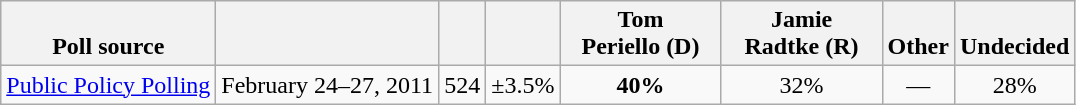<table class="wikitable" style="text-align:center">
<tr valign= bottom>
<th>Poll source</th>
<th></th>
<th></th>
<th></th>
<th style="width:100px;">Tom<br>Periello (D)</th>
<th style="width:100px;">Jamie<br>Radtke (R)</th>
<th>Other</th>
<th>Undecided</th>
</tr>
<tr>
<td align=left><a href='#'>Public Policy Polling</a></td>
<td>February 24–27, 2011</td>
<td>524</td>
<td>±3.5%</td>
<td><strong>40%</strong></td>
<td>32%</td>
<td>—</td>
<td>28%</td>
</tr>
</table>
